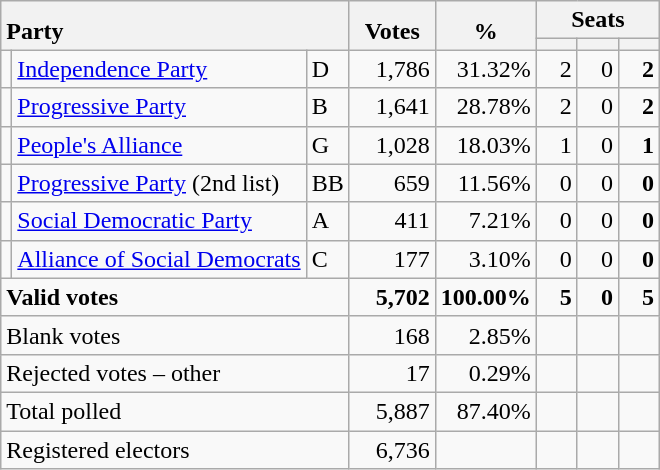<table class="wikitable" border="1" style="text-align:right;">
<tr>
<th style="text-align:left;" valign=bottom rowspan=2 colspan=3>Party</th>
<th align=center valign=bottom rowspan=2 width="50">Votes</th>
<th align=center valign=bottom rowspan=2 width="50">%</th>
<th colspan=3>Seats</th>
</tr>
<tr>
<th align=center valign=bottom width="20"><small></small></th>
<th align=center valign=bottom width="20"><small><a href='#'></a></small></th>
<th align=center valign=bottom width="20"><small></small></th>
</tr>
<tr>
<td></td>
<td align=left><a href='#'>Independence Party</a></td>
<td align=left>D</td>
<td>1,786</td>
<td>31.32%</td>
<td>2</td>
<td>0</td>
<td><strong>2</strong></td>
</tr>
<tr>
<td></td>
<td align=left><a href='#'>Progressive Party</a></td>
<td align=left>B</td>
<td>1,641</td>
<td>28.78%</td>
<td>2</td>
<td>0</td>
<td><strong>2</strong></td>
</tr>
<tr>
<td></td>
<td align=left><a href='#'>People's Alliance</a></td>
<td align=left>G</td>
<td>1,028</td>
<td>18.03%</td>
<td>1</td>
<td>0</td>
<td><strong>1</strong></td>
</tr>
<tr>
<td></td>
<td align=left><a href='#'>Progressive Party</a> (2nd list)</td>
<td align=left>BB</td>
<td>659</td>
<td>11.56%</td>
<td>0</td>
<td>0</td>
<td><strong>0</strong></td>
</tr>
<tr>
<td></td>
<td align=left><a href='#'>Social Democratic Party</a></td>
<td align=left>A</td>
<td>411</td>
<td>7.21%</td>
<td>0</td>
<td>0</td>
<td><strong>0</strong></td>
</tr>
<tr>
<td></td>
<td align=left><a href='#'>Alliance of Social Democrats</a></td>
<td align=left>C</td>
<td>177</td>
<td>3.10%</td>
<td>0</td>
<td>0</td>
<td><strong>0</strong></td>
</tr>
<tr style="font-weight:bold">
<td align=left colspan=3>Valid votes</td>
<td>5,702</td>
<td>100.00%</td>
<td>5</td>
<td>0</td>
<td>5</td>
</tr>
<tr>
<td align=left colspan=3>Blank votes</td>
<td>168</td>
<td>2.85%</td>
<td></td>
<td></td>
<td></td>
</tr>
<tr>
<td align=left colspan=3>Rejected votes – other</td>
<td>17</td>
<td>0.29%</td>
<td></td>
<td></td>
<td></td>
</tr>
<tr>
<td align=left colspan=3>Total polled</td>
<td>5,887</td>
<td>87.40%</td>
<td></td>
<td></td>
<td></td>
</tr>
<tr>
<td align=left colspan=3>Registered electors</td>
<td>6,736</td>
<td></td>
<td></td>
<td></td>
<td></td>
</tr>
</table>
